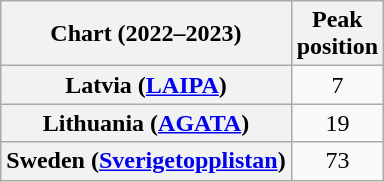<table class="wikitable sortable plainrowheaders" style="text-align:center">
<tr>
<th scope="col">Chart (2022–2023)</th>
<th scope="col">Peak<br>position</th>
</tr>
<tr>
<th scope="row">Latvia (<a href='#'>LAIPA</a>)</th>
<td>7</td>
</tr>
<tr>
<th scope="row">Lithuania (<a href='#'>AGATA</a>)</th>
<td>19</td>
</tr>
<tr>
<th scope="row">Sweden (<a href='#'>Sverigetopplistan</a>)</th>
<td>73</td>
</tr>
</table>
